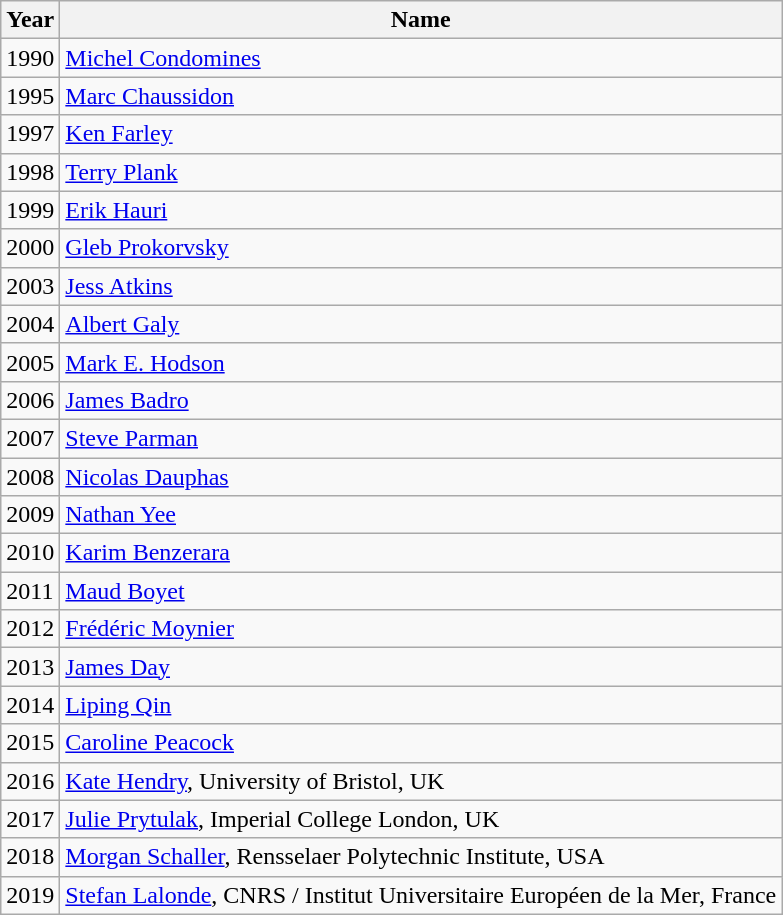<table class="wikitable" align=center>
<tr>
<th>Year</th>
<th>Name</th>
</tr>
<tr>
<td>1990</td>
<td><a href='#'>Michel Condomines</a></td>
</tr>
<tr>
<td>1995</td>
<td><a href='#'>Marc Chaussidon</a></td>
</tr>
<tr>
<td>1997</td>
<td><a href='#'>Ken Farley</a></td>
</tr>
<tr>
<td>1998</td>
<td><a href='#'>Terry Plank</a></td>
</tr>
<tr>
<td>1999</td>
<td><a href='#'>Erik Hauri</a></td>
</tr>
<tr>
<td>2000</td>
<td><a href='#'>Gleb Prokorvsky</a></td>
</tr>
<tr>
<td>2003</td>
<td><a href='#'>Jess Atkins</a></td>
</tr>
<tr>
<td>2004</td>
<td><a href='#'>Albert Galy</a></td>
</tr>
<tr>
<td>2005</td>
<td><a href='#'>Mark E. Hodson</a></td>
</tr>
<tr>
<td>2006</td>
<td><a href='#'>James Badro</a></td>
</tr>
<tr>
<td>2007</td>
<td><a href='#'>Steve Parman</a></td>
</tr>
<tr>
<td>2008</td>
<td><a href='#'>Nicolas Dauphas</a></td>
</tr>
<tr>
<td>2009</td>
<td><a href='#'>Nathan Yee</a></td>
</tr>
<tr>
<td>2010</td>
<td><a href='#'>Karim Benzerara</a></td>
</tr>
<tr>
<td>2011</td>
<td><a href='#'>Maud Boyet</a></td>
</tr>
<tr>
<td>2012</td>
<td><a href='#'>Frédéric Moynier</a></td>
</tr>
<tr>
<td>2013</td>
<td><a href='#'>James Day</a></td>
</tr>
<tr>
<td>2014</td>
<td><a href='#'>Liping Qin</a></td>
</tr>
<tr>
<td>2015</td>
<td><a href='#'>Caroline Peacock</a></td>
</tr>
<tr>
<td>2016</td>
<td><a href='#'>Kate Hendry</a>, University of Bristol, UK</td>
</tr>
<tr>
<td>2017</td>
<td><a href='#'>Julie Prytulak</a>, Imperial College London, UK</td>
</tr>
<tr>
<td>2018</td>
<td><a href='#'>Morgan Schaller</a>, Rensselaer Polytechnic Institute, USA</td>
</tr>
<tr>
<td>2019</td>
<td><a href='#'>Stefan Lalonde</a>, CNRS / Institut Universitaire Européen de la Mer, France</td>
</tr>
</table>
